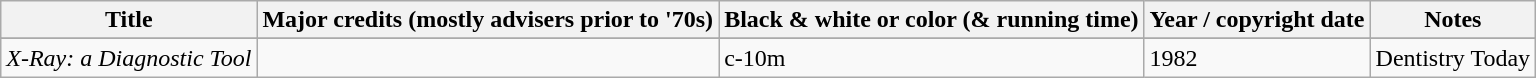<table class="wikitable sortable" border="1">
<tr>
<th>Title</th>
<th>Major credits (mostly advisers prior to '70s)</th>
<th>Black & white or color (& running time)</th>
<th>Year / copyright date</th>
<th>Notes</th>
</tr>
<tr>
</tr>
<tr>
<td><em>X-Ray: a Diagnostic Tool</em></td>
<td></td>
<td>c-10m</td>
<td>1982</td>
<td>Dentistry Today</td>
</tr>
</table>
